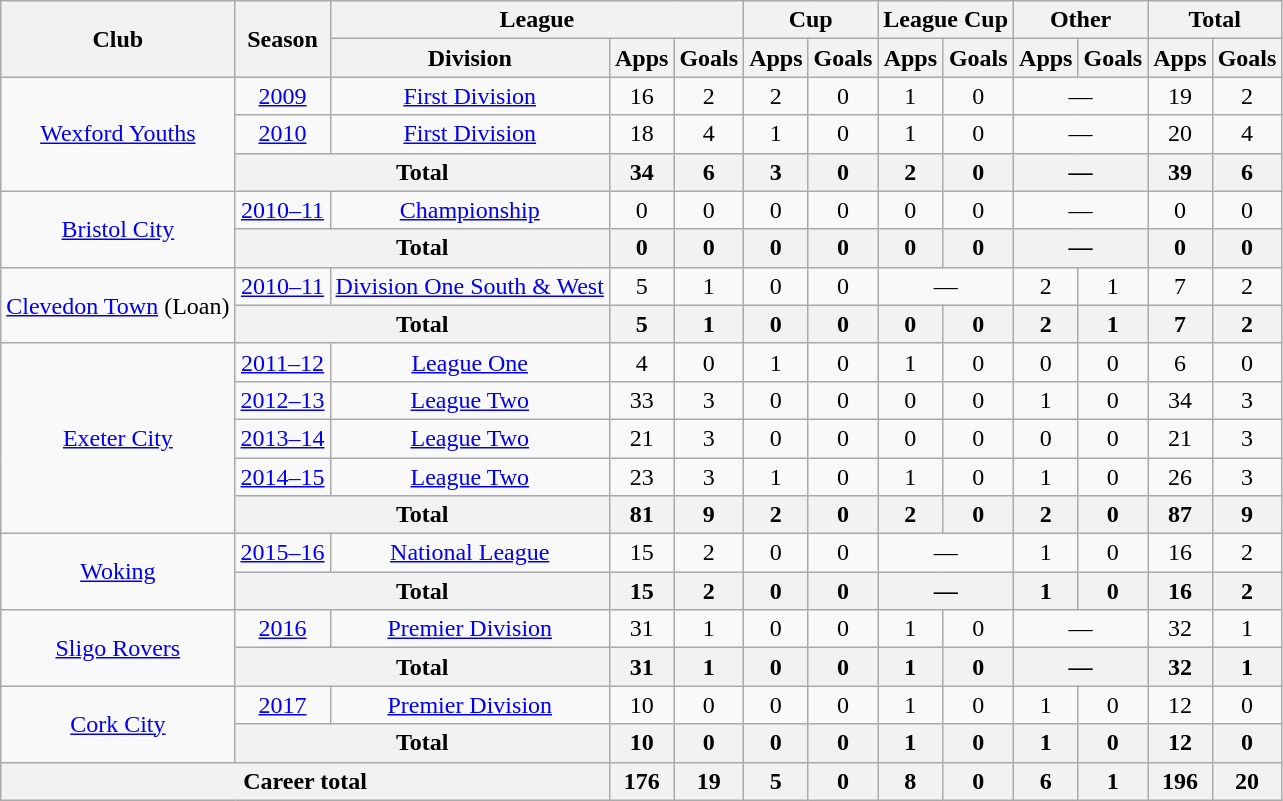<table class="wikitable" style="text-align: center;">
<tr>
<th rowspan="2">Club</th>
<th rowspan="2">Season</th>
<th colspan="3">League</th>
<th colspan="2">Cup</th>
<th colspan="2">League Cup</th>
<th colspan="2">Other</th>
<th colspan="2">Total</th>
</tr>
<tr>
<th>Division</th>
<th>Apps</th>
<th>Goals</th>
<th>Apps</th>
<th>Goals</th>
<th>Apps</th>
<th>Goals</th>
<th>Apps</th>
<th>Goals</th>
<th>Apps</th>
<th>Goals</th>
</tr>
<tr>
<td rowspan="3" valign="center"><a href='#'>Wexford Youths</a></td>
<td><a href='#'>2009</a></td>
<td><a href='#'>First Division</a></td>
<td>16</td>
<td>2</td>
<td>2</td>
<td>0</td>
<td>1</td>
<td>0</td>
<td colspan="2">—</td>
<td>19</td>
<td>2</td>
</tr>
<tr>
<td><a href='#'>2010</a></td>
<td><a href='#'>First Division</a></td>
<td>18</td>
<td>4</td>
<td>1</td>
<td>0</td>
<td>1</td>
<td>0</td>
<td colspan="2">—</td>
<td>20</td>
<td>4</td>
</tr>
<tr>
<th colspan="2">Total</th>
<th>34</th>
<th>6</th>
<th>3</th>
<th>0</th>
<th>2</th>
<th>0</th>
<th colspan="2">—</th>
<th>39</th>
<th>6</th>
</tr>
<tr>
<td rowspan="2" valign="center"><a href='#'>Bristol City</a></td>
<td><a href='#'>2010–11</a></td>
<td><a href='#'>Championship</a></td>
<td>0</td>
<td>0</td>
<td>0</td>
<td>0</td>
<td>0</td>
<td>0</td>
<td colspan="2">—</td>
<td>0</td>
<td>0</td>
</tr>
<tr>
<th colspan="2">Total</th>
<th>0</th>
<th>0</th>
<th>0</th>
<th>0</th>
<th>0</th>
<th>0</th>
<th colspan="2">—</th>
<th>0</th>
<th>0</th>
</tr>
<tr>
<td rowspan="2" valign="center"><a href='#'>Clevedon Town</a> (Loan)</td>
<td><a href='#'>2010–11</a></td>
<td><a href='#'>Division One South & West</a></td>
<td>5</td>
<td>1</td>
<td>0</td>
<td>0</td>
<td colspan="2">—</td>
<td>2</td>
<td>1</td>
<td>7</td>
<td>2</td>
</tr>
<tr>
<th colspan="2">Total</th>
<th>5</th>
<th>1</th>
<th>0</th>
<th>0</th>
<th>0</th>
<th>0</th>
<th>2</th>
<th>1</th>
<th>7</th>
<th>2</th>
</tr>
<tr>
<td rowspan="5" valign="center"><a href='#'>Exeter City</a></td>
<td><a href='#'>2011–12</a></td>
<td><a href='#'>League One</a></td>
<td>4</td>
<td>0</td>
<td>1</td>
<td>0</td>
<td>1</td>
<td>0</td>
<td>0</td>
<td>0</td>
<td>6</td>
<td>0</td>
</tr>
<tr>
<td><a href='#'>2012–13</a></td>
<td><a href='#'>League Two</a></td>
<td>33</td>
<td>3</td>
<td>0</td>
<td>0</td>
<td>0</td>
<td>0</td>
<td>1</td>
<td>0</td>
<td>34</td>
<td>3</td>
</tr>
<tr>
<td><a href='#'>2013–14</a></td>
<td><a href='#'>League Two</a></td>
<td>21</td>
<td>3</td>
<td>0</td>
<td>0</td>
<td>0</td>
<td>0</td>
<td>0</td>
<td>0</td>
<td>21</td>
<td>3</td>
</tr>
<tr>
<td><a href='#'>2014–15</a></td>
<td><a href='#'>League Two</a></td>
<td>23</td>
<td>3</td>
<td>1</td>
<td>0</td>
<td>1</td>
<td>0</td>
<td>1</td>
<td>0</td>
<td>26</td>
<td>3</td>
</tr>
<tr>
<th colspan="2">Total</th>
<th>81</th>
<th>9</th>
<th>2</th>
<th>0</th>
<th>2</th>
<th>0</th>
<th>2</th>
<th>0</th>
<th>87</th>
<th>9</th>
</tr>
<tr>
<td rowspan="2" valign="center"><a href='#'>Woking</a></td>
<td><a href='#'>2015–16</a></td>
<td><a href='#'>National League</a></td>
<td>15</td>
<td>2</td>
<td>0</td>
<td>0</td>
<td colspan="2">—</td>
<td>1</td>
<td>0</td>
<td>16</td>
<td>2</td>
</tr>
<tr>
<th colspan="2">Total</th>
<th>15</th>
<th>2</th>
<th>0</th>
<th>0</th>
<th colspan="2">—</th>
<th>1</th>
<th>0</th>
<th>16</th>
<th>2</th>
</tr>
<tr>
<td rowspan="2" valign="center"><a href='#'>Sligo Rovers</a></td>
<td><a href='#'>2016</a></td>
<td><a href='#'>Premier Division</a></td>
<td>31</td>
<td>1</td>
<td>0</td>
<td>0</td>
<td>1</td>
<td>0</td>
<td colspan="2">—</td>
<td>32</td>
<td>1</td>
</tr>
<tr>
<th colspan="2">Total</th>
<th>31</th>
<th>1</th>
<th>0</th>
<th>0</th>
<th>1</th>
<th>0</th>
<th colspan="2">—</th>
<th>32</th>
<th>1</th>
</tr>
<tr>
<td rowspan="2" valign="center"><a href='#'>Cork City</a></td>
<td><a href='#'>2017</a></td>
<td><a href='#'>Premier Division</a></td>
<td>10</td>
<td>0</td>
<td>0</td>
<td>0</td>
<td>1</td>
<td>0</td>
<td>1</td>
<td>0</td>
<td>12</td>
<td>0</td>
</tr>
<tr>
<th colspan="2">Total</th>
<th>10</th>
<th>0</th>
<th>0</th>
<th>0</th>
<th>1</th>
<th>0</th>
<th>1</th>
<th>0</th>
<th>12</th>
<th>0</th>
</tr>
<tr>
<th colspan="3">Career total</th>
<th>176</th>
<th>19</th>
<th>5</th>
<th>0</th>
<th>8</th>
<th>0</th>
<th>6</th>
<th>1</th>
<th>196</th>
<th>20</th>
</tr>
</table>
